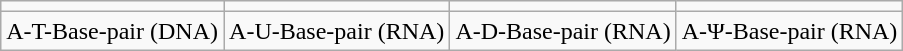<table class="wikitable left" style="text-align:center">
<tr>
<td></td>
<td></td>
<td></td>
<td></td>
</tr>
<tr>
<td>A-T-Base-pair (DNA)</td>
<td>A-U-Base-pair (RNA)</td>
<td>A-D-Base-pair (RNA)</td>
<td>A-Ψ-Base-pair (RNA)</td>
</tr>
</table>
